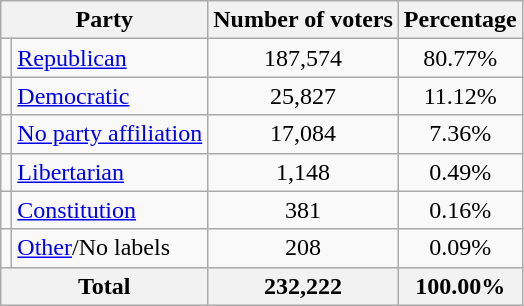<table class="wikitable floatright">
<tr>
<th colspan = 2>Party</th>
<th>Number of voters</th>
<th>Percentage</th>
</tr>
<tr>
<td></td>
<td><a href='#'>Republican</a></td>
<td style="text-align:center;">187,574</td>
<td style="text-align:center;">80.77%</td>
</tr>
<tr>
<td></td>
<td><a href='#'>Democratic</a></td>
<td style="text-align:center;">25,827</td>
<td style="text-align:center;">11.12%</td>
</tr>
<tr>
<td></td>
<td><a href='#'>No party affiliation</a></td>
<td style="text-align:center;">17,084</td>
<td style="text-align:center;">7.36%</td>
</tr>
<tr>
<td></td>
<td><a href='#'>Libertarian</a></td>
<td style="text-align:center;">1,148</td>
<td style="text-align:center;">0.49%</td>
</tr>
<tr>
<td></td>
<td><a href='#'>Constitution</a></td>
<td style="text-align:center;">381</td>
<td style="text-align:center;">0.16%</td>
</tr>
<tr>
<td></td>
<td><a href='#'>Other</a>/No labels</td>
<td style="text-align:center;">208</td>
<td style="text-align:center;">0.09%</td>
</tr>
<tr>
<th colspan = 2>Total</th>
<th style="text-align:center;">232,222</th>
<th style="text-align:center;">100.00%</th>
</tr>
</table>
